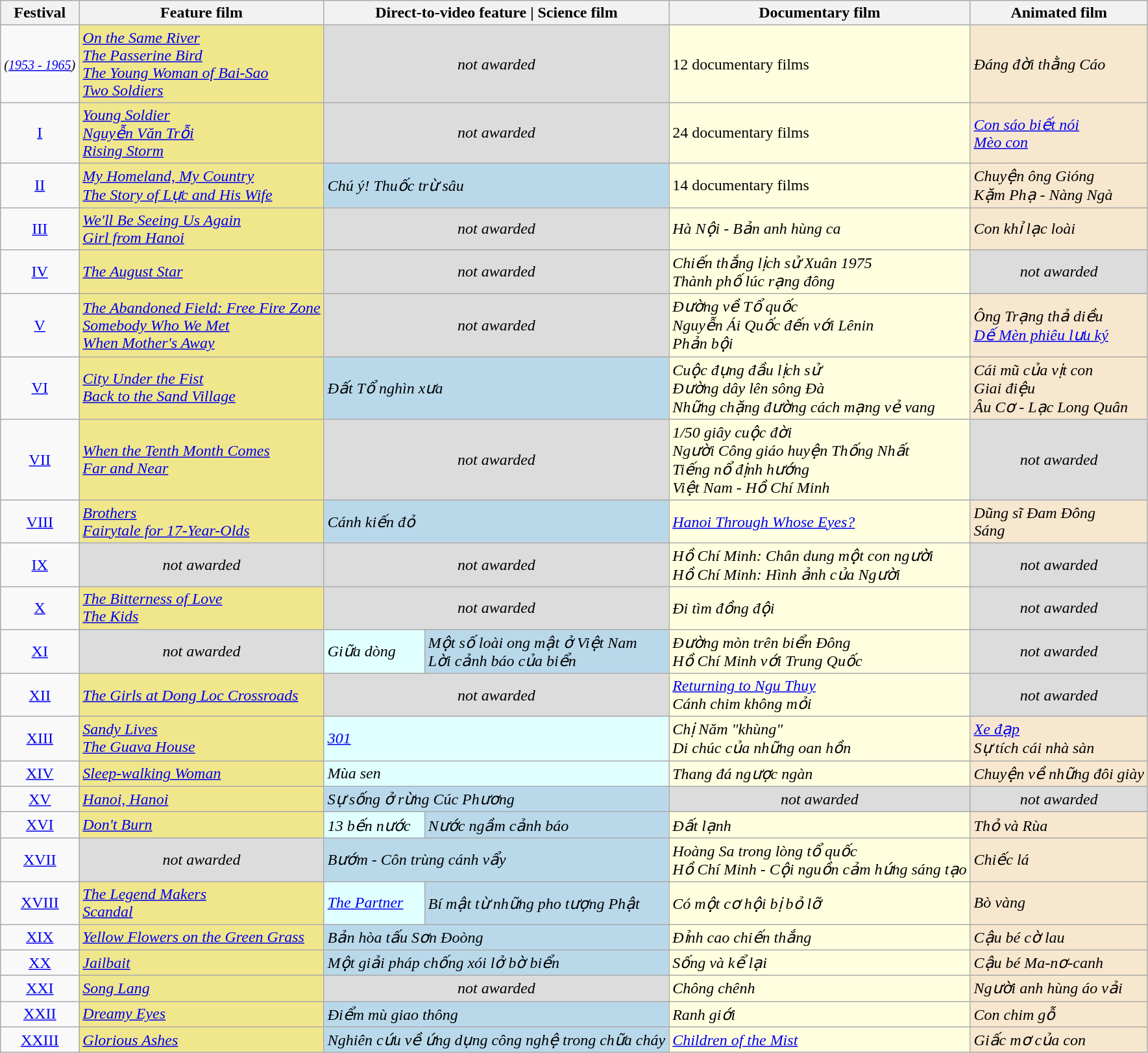<table class="wikitable sortable">
<tr>
<th>Festival</th>
<th>Feature film</th>
<th colspan=2>Direct-to-video feature | Science film</th>
<th>Documentary film</th>
<th>Animated film</th>
</tr>
<tr>
<td align=center><small><em>(<a href='#'>1953 - 1965</a>)</em></small></td>
<td style="background:#F0E68C"><em><a href='#'>On the Same River</a></em><br><em><a href='#'>The Passerine Bird</a></em><br><em><a href='#'>The Young Woman of Bai-Sao</a></em><br><em><a href='#'>Two Soldiers</a></em></td>
<td align=center style="background:#DCDCDC" colspan=2><em>not awarded</em></td>
<td style="background:#FFFFE0">12 documentary films</td>
<td style="background:#F7E7CE"><em>Đáng đời thằng Cáo</em></td>
</tr>
<tr>
<td align=center><a href='#'>I</a><br></td>
<td style="background:#F0E68C"><em><a href='#'>Young Soldier</a></em><br><em><a href='#'>Nguyễn Văn Trỗi</a></em><br><em><a href='#'>Rising Storm</a></em></td>
<td align=center style="background:#DCDCDC" colspan=2><em>not awarded</em></td>
<td style="background:#FFFFE0">24 documentary films</td>
<td style="background:#F7E7CE"><em><a href='#'>Con sáo biết nói</a></em><br><em><a href='#'>Mèo con</a></em></td>
</tr>
<tr>
<td align=center><a href='#'>II</a><br></td>
<td style="background:#F0E68C"><em><a href='#'>My Homeland, My Country</a></em><br><em><a href='#'>The Story of Lực and His Wife</a></em></td>
<td style="background:#B9D9EB" colspan=2><em>Chú ý! Thuốc trừ sâu</em></td>
<td style="background:#FFFFE0">14 documentary films</td>
<td style="background:#F7E7CE"><em>Chuyện ông Gióng</em><br><em>Kặm Phạ - Nàng Ngà</em></td>
</tr>
<tr>
<td align=center><a href='#'>III</a><br></td>
<td style="background:#F0E68C"><em><a href='#'>We'll Be Seeing Us Again</a></em><br><em><a href='#'>Girl from Hanoi</a></em></td>
<td align=center style="background:#DCDCDC" colspan=2><em>not awarded</em></td>
<td style="background:#FFFFE0"><em>Hà Nội - Bản anh hùng ca</em></td>
<td style="background:#F7E7CE"><em>Con khỉ lạc loài</em></td>
</tr>
<tr>
<td align=center><a href='#'>IV</a><br></td>
<td style="background:#F0E68C"><em><a href='#'>The August Star</a></em></td>
<td align=center style="background:#DCDCDC" colspan=2><em>not awarded</em></td>
<td style="background:#FFFFE0"><em>Chiến thắng lịch sử Xuân 1975</em><br><em>Thành phố lúc rạng đông</em></td>
<td align=center style="background:#DCDCDC"><em>not awarded</em></td>
</tr>
<tr>
<td align=center><a href='#'>V</a><br></td>
<td style="background:#F0E68C"><em><a href='#'>The Abandoned Field: Free Fire Zone</a></em><br><em><a href='#'>Somebody Who We Met</a></em><br><em><a href='#'>When Mother's Away</a></em></td>
<td align=center style="background:#DCDCDC" colspan=2><em>not awarded</em></td>
<td style="background:#FFFFE0"><em>Đường về Tổ quốc</em><br><em>Nguyễn Ái Quốc đến với Lênin</em><br><em>Phản bội</em></td>
<td style="background:#F7E7CE"><em>Ông Trạng thả diều</em><br><em><a href='#'>Dế Mèn phiêu lưu ký</a></em></td>
</tr>
<tr>
<td align=center><a href='#'>VI</a><br></td>
<td style="background:#F0E68C"><em><a href='#'>City Under the Fist</a></em><br><em><a href='#'>Back to the Sand Village</a></em></td>
<td style="background:#B9D9EB" colspan=2><em>Đất Tổ nghìn xưa</em></td>
<td style="background:#FFFFE0"><em>Cuộc đụng đầu lịch sử</em><br><em>Đường dây lên sông Đà</em><br><em>Những chặng đường cách mạng vẻ vang</em></td>
<td style="background:#F7E7CE"><em>Cái mũ của vịt con</em><br><em>Giai điệu</em><br><em>Âu Cơ - Lạc Long Quân</em></td>
</tr>
<tr>
<td align=center><a href='#'>VII</a><br></td>
<td style="background:#F0E68C"><em><a href='#'>When the Tenth Month Comes</a></em><br><em><a href='#'>Far and Near</a></em></td>
<td align=center style="background:#DCDCDC" colspan=2><em>not awarded</em></td>
<td style="background:#FFFFE0"><em>1/50 giây cuộc đời</em><br><em>Người Công giáo huyện Thống Nhất</em><br><em>Tiếng nổ định hướng</em><br><em>Việt Nam - Hồ Chí Minh</em></td>
<td align=center style="background:#DCDCDC"><em>not awarded</em></td>
</tr>
<tr>
<td align=center><a href='#'>VIII</a><br></td>
<td style="background:#F0E68C"><em><a href='#'>Brothers</a></em><br><em><a href='#'>Fairytale for 17-Year-Olds</a></em></td>
<td style="background:#B9D9EB" colspan=2><em>Cánh kiến đỏ</em></td>
<td style="background:#FFFFE0"><em><a href='#'>Hanoi Through Whose Eyes?</a></em></td>
<td style="background:#F7E7CE"><em>Dũng sĩ Đam Đông</em><br><em>Sáng</em></td>
</tr>
<tr>
<td align=center><a href='#'>IX</a><br></td>
<td align=center style="background:#DCDCDC"><em>not awarded</em></td>
<td align=center style="background:#DCDCDC" colspan=2><em>not awarded</em></td>
<td style="background:#FFFFE0"><em>Hồ Chí Minh: Chân dung một con người</em><br><em>Hồ Chí Minh: Hình ảnh của Người</em></td>
<td align=center style="background:#DCDCDC"><em>not awarded</em></td>
</tr>
<tr>
<td align=center><a href='#'>X</a><br></td>
<td style="background:#F0E68C"><em><a href='#'>The Bitterness of Love</a></em><br><em><a href='#'>The Kids</a></em></td>
<td align=center style="background:#DCDCDC" colspan=2><em>not awarded</em></td>
<td style="background:#FFFFE0"><em>Đi tìm đồng đội</em></td>
<td align=center style="background:#DCDCDC"><em>not awarded</em></td>
</tr>
<tr>
<td align=center><a href='#'>XI</a><br></td>
<td align=center style="background:#DCDCDC"><em>not awarded</em></td>
<td style="background:#E0FFFF"><em>Giữa dòng</em></td>
<td style="background:#B9D9EB"><em>Một số loài ong mật ở Việt Nam</em><br><em>Lời cảnh báo của biển</em></td>
<td style="background:#FFFFE0"><em>Đường mòn trên biển Đông</em><br><em>Hồ Chí Minh với Trung Quốc</em></td>
<td align=center style="background:#DCDCDC"><em>not awarded</em></td>
</tr>
<tr>
<td align=center><a href='#'>XII</a><br></td>
<td style="background:#F0E68C"><em><a href='#'>The Girls at Dong Loc Crossroads</a></em></td>
<td align=center style="background:#DCDCDC" colspan=2><em>not awarded</em></td>
<td style="background:#FFFFE0"><em><a href='#'>Returning to Ngu Thuy</a></em><br><em>Cánh chim không mỏi</em></td>
<td align=center style="background:#DCDCDC"><em>not awarded</em></td>
</tr>
<tr>
<td align=center><a href='#'>XIII</a><br></td>
<td style="background:#F0E68C"><em><a href='#'>Sandy Lives</a></em><br><em><a href='#'>The Guava House</a></em></td>
<td style="background:#E0FFFF" colspan=2><em><a href='#'>301</a></em></td>
<td style="background:#FFFFE0"><em>Chị Năm "khùng"</em><br><em>Di chúc của những oan hồn</em></td>
<td style="background:#F7E7CE"><em><a href='#'>Xe đạp</a></em><br><em>Sự tích cái nhà sàn</em></td>
</tr>
<tr>
<td align=center><a href='#'>XIV</a><br></td>
<td style="background:#F0E68C"><em><a href='#'>Sleep-walking Woman</a></em></td>
<td style="background:#E0FFFF" colspan=2><em>Mùa sen</em></td>
<td style="background:#FFFFE0"><em>Thang đá ngược ngàn</em></td>
<td style="background:#F7E7CE"><em>Chuyện về những đôi giày</em></td>
</tr>
<tr>
<td align=center><a href='#'>XV</a><br></td>
<td style="background:#F0E68C"><em><a href='#'>Hanoi, Hanoi</a></em></td>
<td style="background:#B9D9EB" colspan=2><em>Sự sống ở rừng Cúc Phương</em></td>
<td align=center style="background:#DCDCDC"><em>not awarded</em></td>
<td align=center style="background:#DCDCDC"><em>not awarded</em></td>
</tr>
<tr>
<td align=center><a href='#'>XVI</a><br></td>
<td style="background:#F0E68C"><em><a href='#'>Don't Burn</a></em></td>
<td style="background:#E0FFFF"><em>13 bến nước</em></td>
<td style="background:#B9D9EB"><em>Nước ngầm cảnh báo</em></td>
<td style="background:#FFFFE0"><em>Đất lạnh</em></td>
<td style="background:#F7E7CE"><em>Thỏ và Rùa</em></td>
</tr>
<tr>
<td align=center><a href='#'>XVII</a><br></td>
<td align=center style="background:#DCDCDC"><em>not awarded</em></td>
<td style="background:#B9D9EB" colspan=2><em>Bướm - Côn trùng cánh vẩy</em></td>
<td style="background:#FFFFE0"><em>Hoàng Sa trong lòng tổ quốc</em><br><em>Hồ Chí Minh - Cội nguồn cảm hứng sáng tạo</em></td>
<td style="background:#F7E7CE"><em>Chiếc lá</em></td>
</tr>
<tr>
<td align=center><a href='#'>XVIII</a><br></td>
<td style="background:#F0E68C"><em><a href='#'>The Legend Makers</a></em><br><em><a href='#'>Scandal</a></em></td>
<td style="background:#E0FFFF"><em><a href='#'>The Partner</a></em></td>
<td style="background:#B9D9EB"><em>Bí mật từ những pho tượng Phật</em></td>
<td style="background:#FFFFE0"><em>Có một cơ hội bị bỏ lỡ</em></td>
<td style="background:#F7E7CE"><em>Bò vàng</em></td>
</tr>
<tr>
<td align=center><a href='#'>XIX</a><br></td>
<td style="background:#F0E68C"><em><a href='#'>Yellow Flowers on the Green Grass</a></em></td>
<td style="background:#B9D9EB" colspan=2><em>Bản hòa tấu Sơn Đoòng</em></td>
<td style="background:#FFFFE0"><em>Đỉnh cao chiến thắng</em></td>
<td style="background:#F7E7CE"><em>Cậu bé cờ lau</em></td>
</tr>
<tr>
<td align=center><a href='#'>XX</a><br></td>
<td style="background:#F0E68C"><em><a href='#'>Jailbait</a></em></td>
<td style="background:#B9D9EB" colspan=2><em>Một giải pháp chống xói lở bờ biển</em></td>
<td style="background:#FFFFE0"><em>Sống và kể lại</em></td>
<td style="background:#F7E7CE"><em>Cậu bé Ma-nơ-canh</em></td>
</tr>
<tr>
<td align=center><a href='#'>XXI</a><br></td>
<td style="background:#F0E68C"><em><a href='#'>Song Lang</a></em></td>
<td align=center style="background:#DCDCDC" colspan=2><em>not awarded</em></td>
<td style="background:#FFFFE0"><em>Chông chênh</em></td>
<td style="background:#F7E7CE"><em>Người anh hùng áo vải</em></td>
</tr>
<tr>
<td align=center><a href='#'>XXII</a><br></td>
<td style="background:#F0E68C"><em><a href='#'>Dreamy Eyes</a></em></td>
<td style="background:#B9D9EB" colspan=2><em>Điểm mù giao thông</em></td>
<td style="background:#FFFFE0"><em>Ranh giới</em></td>
<td style="background:#F7E7CE"><em>Con chim gỗ</em></td>
</tr>
<tr>
<td align=center><a href='#'>XXIII</a><br> </td>
<td style="background:#F0E68C"><em><a href='#'>Glorious Ashes</a></em></td>
<td style="background:#B9D9EB" colspan=2><em>Nghiên cứu về ứng dụng công nghệ trong chữa cháy</em></td>
<td style="background:#FFFFE0"><em><a href='#'>Children of the Mist</a></em></td>
<td style="background:#F7E7CE"><em>Giấc mơ của con</em></td>
</tr>
</table>
